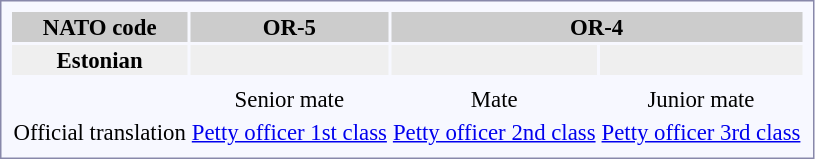<table style="border:1px solid #8888aa; background-color:#f7f8ff; padding:5px; font-size:95%; margin: 0px 12px 12px 0px;">
<tr style="background-color:#CCCCCC; text-align:center;">
<th>NATO code</th>
<th>OR-5</th>
<th colspan=2>OR-4</th>
</tr>
<tr style="text-align:center; background:#efefef;">
<th>Estonian</th>
<td></td>
<td></td>
<td></td>
</tr>
<tr style="text-align:center;">
<td rowspan=2><strong></strong></td>
<td></td>
<td></td>
<td></td>
</tr>
<tr style="text-align:center;">
<td>Senior mate</td>
<td>Mate</td>
<td>Junior mate</td>
</tr>
<tr style="text-align:center;">
<td>Official translation</td>
<td><a href='#'>Petty officer 1st class</a></td>
<td><a href='#'>Petty officer 2nd class</a></td>
<td><a href='#'>Petty officer 3rd class</a></td>
</tr>
</table>
